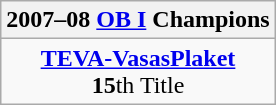<table class=wikitable style="text-align:center; margin:auto">
<tr>
<th>2007–08 <a href='#'>OB I</a> Champions</th>
</tr>
<tr>
<td><strong><a href='#'>TEVA-VasasPlaket</a></strong><br><strong>15</strong>th Title</td>
</tr>
</table>
